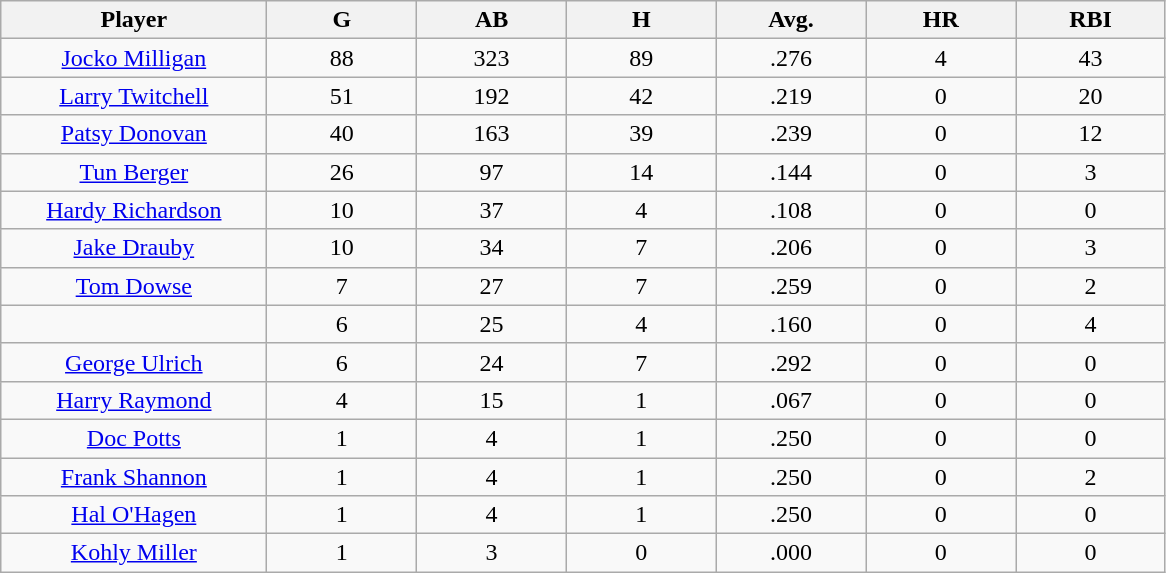<table class="wikitable sortable">
<tr>
<th bgcolor="#DDDDFF" width="16%">Player</th>
<th bgcolor="#DDDDFF" width="9%">G</th>
<th bgcolor="#DDDDFF" width="9%">AB</th>
<th bgcolor="#DDDDFF" width="9%">H</th>
<th bgcolor="#DDDDFF" width="9%">Avg.</th>
<th bgcolor="#DDDDFF" width="9%">HR</th>
<th bgcolor="#DDDDFF" width="9%">RBI</th>
</tr>
<tr align="center">
<td><a href='#'>Jocko Milligan</a></td>
<td>88</td>
<td>323</td>
<td>89</td>
<td>.276</td>
<td>4</td>
<td>43</td>
</tr>
<tr align=center>
<td><a href='#'>Larry Twitchell</a></td>
<td>51</td>
<td>192</td>
<td>42</td>
<td>.219</td>
<td>0</td>
<td>20</td>
</tr>
<tr align=center>
<td><a href='#'>Patsy Donovan</a></td>
<td>40</td>
<td>163</td>
<td>39</td>
<td>.239</td>
<td>0</td>
<td>12</td>
</tr>
<tr align=center>
<td><a href='#'>Tun Berger</a></td>
<td>26</td>
<td>97</td>
<td>14</td>
<td>.144</td>
<td>0</td>
<td>3</td>
</tr>
<tr align=center>
<td><a href='#'>Hardy Richardson</a></td>
<td>10</td>
<td>37</td>
<td>4</td>
<td>.108</td>
<td>0</td>
<td>0</td>
</tr>
<tr align=center>
<td><a href='#'>Jake Drauby</a></td>
<td>10</td>
<td>34</td>
<td>7</td>
<td>.206</td>
<td>0</td>
<td>3</td>
</tr>
<tr align=center>
<td><a href='#'>Tom Dowse</a></td>
<td>7</td>
<td>27</td>
<td>7</td>
<td>.259</td>
<td>0</td>
<td>2</td>
</tr>
<tr align=center>
<td></td>
<td>6</td>
<td>25</td>
<td>4</td>
<td>.160</td>
<td>0</td>
<td>4</td>
</tr>
<tr align="center">
<td><a href='#'>George Ulrich</a></td>
<td>6</td>
<td>24</td>
<td>7</td>
<td>.292</td>
<td>0</td>
<td>0</td>
</tr>
<tr align=center>
<td><a href='#'>Harry Raymond</a></td>
<td>4</td>
<td>15</td>
<td>1</td>
<td>.067</td>
<td>0</td>
<td>0</td>
</tr>
<tr align=center>
<td><a href='#'>Doc Potts</a></td>
<td>1</td>
<td>4</td>
<td>1</td>
<td>.250</td>
<td>0</td>
<td>0</td>
</tr>
<tr align=center>
<td><a href='#'>Frank Shannon</a></td>
<td>1</td>
<td>4</td>
<td>1</td>
<td>.250</td>
<td>0</td>
<td>2</td>
</tr>
<tr align=center>
<td><a href='#'>Hal O'Hagen</a></td>
<td>1</td>
<td>4</td>
<td>1</td>
<td>.250</td>
<td>0</td>
<td>0</td>
</tr>
<tr align=center>
<td><a href='#'>Kohly Miller</a></td>
<td>1</td>
<td>3</td>
<td>0</td>
<td>.000</td>
<td>0</td>
<td>0</td>
</tr>
</table>
